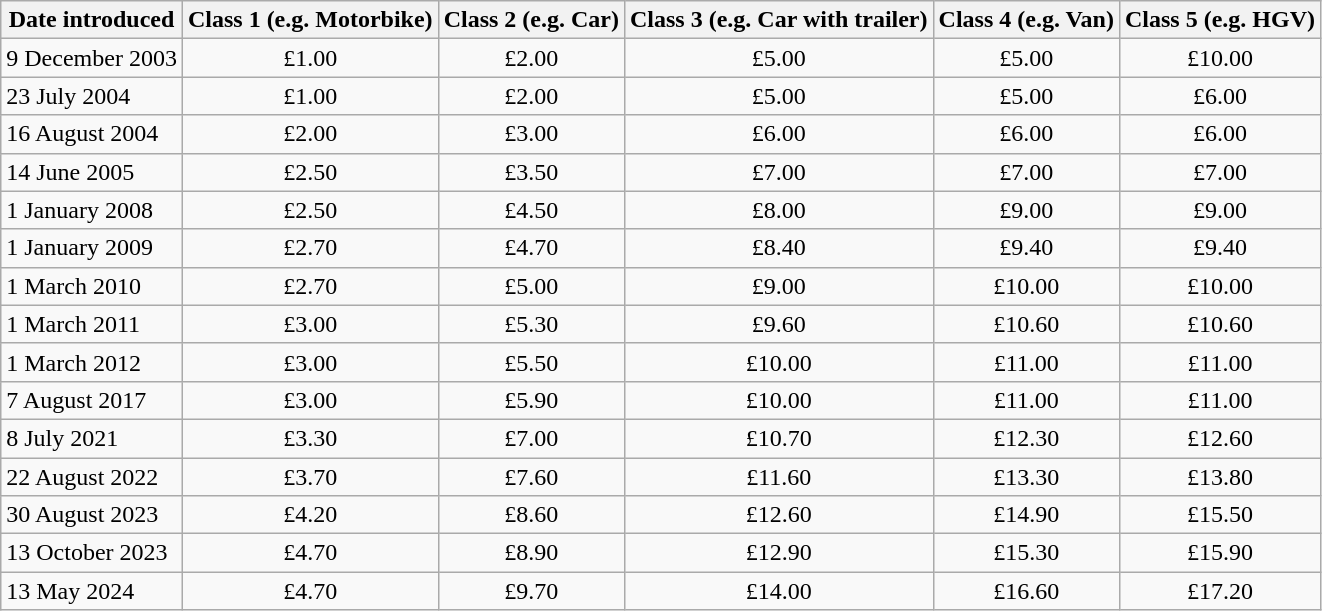<table class="wikitable">
<tr>
<th>Date introduced</th>
<th>Class 1 (e.g. Motorbike)</th>
<th>Class 2 (e.g. Car)</th>
<th>Class 3 (e.g. Car with trailer)</th>
<th>Class 4 (e.g. Van)</th>
<th>Class 5 (e.g. HGV)</th>
</tr>
<tr>
<td>9 December 2003</td>
<td style="text-align:center;">£1.00</td>
<td style="text-align:center;">£2.00</td>
<td style="text-align:center;">£5.00</td>
<td style="text-align:center;">£5.00</td>
<td style="text-align:center;">£10.00</td>
</tr>
<tr>
<td>23 July 2004</td>
<td style="text-align:center;">£1.00</td>
<td style="text-align:center;">£2.00</td>
<td style="text-align:center;">£5.00</td>
<td style="text-align:center;">£5.00</td>
<td style="text-align:center;">£6.00</td>
</tr>
<tr>
<td>16 August 2004</td>
<td style="text-align:center;">£2.00</td>
<td style="text-align:center;">£3.00</td>
<td style="text-align:center;">£6.00</td>
<td style="text-align:center;">£6.00</td>
<td style="text-align:center;">£6.00</td>
</tr>
<tr>
<td>14 June 2005</td>
<td style="text-align:center;">£2.50</td>
<td style="text-align:center;">£3.50</td>
<td style="text-align:center;">£7.00</td>
<td style="text-align:center;">£7.00</td>
<td style="text-align:center;">£7.00</td>
</tr>
<tr>
<td>1 January 2008</td>
<td style="text-align:center;">£2.50</td>
<td style="text-align:center;">£4.50</td>
<td style="text-align:center;">£8.00</td>
<td style="text-align:center;">£9.00</td>
<td style="text-align:center;">£9.00</td>
</tr>
<tr>
<td>1 January 2009</td>
<td style="text-align:center;">£2.70</td>
<td style="text-align:center;">£4.70</td>
<td style="text-align:center;">£8.40</td>
<td style="text-align:center;">£9.40</td>
<td style="text-align:center;">£9.40</td>
</tr>
<tr>
<td>1 March 2010</td>
<td style="text-align:center;">£2.70</td>
<td style="text-align:center;">£5.00</td>
<td style="text-align:center;">£9.00</td>
<td style="text-align:center;">£10.00</td>
<td style="text-align:center;">£10.00</td>
</tr>
<tr>
<td>1 March 2011</td>
<td style="text-align:center;">£3.00</td>
<td style="text-align:center;">£5.30</td>
<td style="text-align:center;">£9.60</td>
<td style="text-align:center;">£10.60</td>
<td style="text-align:center;">£10.60</td>
</tr>
<tr>
<td>1 March 2012</td>
<td style="text-align:center;">£3.00</td>
<td style="text-align:center;">£5.50</td>
<td style="text-align:center;">£10.00</td>
<td style="text-align:center;">£11.00</td>
<td style="text-align:center;">£11.00</td>
</tr>
<tr>
<td>7 August 2017</td>
<td style="text-align:center;">£3.00</td>
<td style="text-align:center;">£5.90</td>
<td style="text-align:center;">£10.00</td>
<td style="text-align:center;">£11.00</td>
<td style="text-align:center;">£11.00</td>
</tr>
<tr>
<td>8 July 2021</td>
<td style="text-align:center;">£3.30</td>
<td style="text-align:center;">£7.00</td>
<td style="text-align:center;">£10.70</td>
<td style="text-align:center;">£12.30</td>
<td style="text-align:center;">£12.60</td>
</tr>
<tr>
<td>22 August 2022</td>
<td style="text-align:center;">£3.70</td>
<td style="text-align:center;">£7.60</td>
<td style="text-align:center;">£11.60</td>
<td style="text-align:center;">£13.30</td>
<td style="text-align:center;">£13.80</td>
</tr>
<tr>
<td>30 August 2023</td>
<td style="text-align:center;">£4.20</td>
<td style="text-align:center;">£8.60</td>
<td style="text-align:center;">£12.60</td>
<td style="text-align:center;">£14.90</td>
<td style="text-align:center;">£15.50</td>
</tr>
<tr>
<td>13 October 2023</td>
<td style="text-align:center;">£4.70</td>
<td style="text-align:center;">£8.90</td>
<td style="text-align:center;">£12.90</td>
<td style="text-align:center;">£15.30</td>
<td style="text-align:center;">£15.90</td>
</tr>
<tr>
<td>13 May 2024</td>
<td style="text-align:center;">£4.70</td>
<td style="text-align:center;">£9.70</td>
<td style="text-align:center;">£14.00</td>
<td style="text-align:center;">£16.60</td>
<td style="text-align:center;">£17.20</td>
</tr>
</table>
